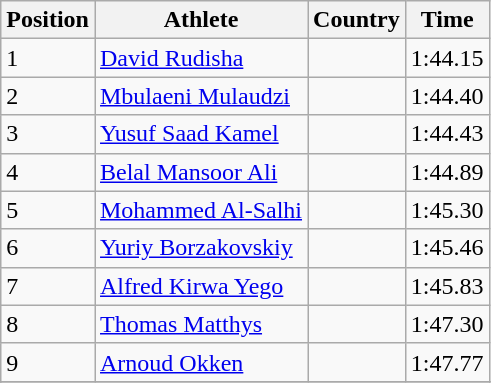<table class="wikitable">
<tr>
<th>Position</th>
<th>Athlete</th>
<th>Country</th>
<th>Time</th>
</tr>
<tr>
<td>1</td>
<td><a href='#'>David Rudisha</a></td>
<td></td>
<td>1:44.15</td>
</tr>
<tr>
<td>2</td>
<td><a href='#'>Mbulaeni Mulaudzi</a></td>
<td></td>
<td>1:44.40</td>
</tr>
<tr>
<td>3</td>
<td><a href='#'>Yusuf Saad Kamel</a></td>
<td></td>
<td>1:44.43</td>
</tr>
<tr>
<td>4</td>
<td><a href='#'>Belal Mansoor Ali</a></td>
<td></td>
<td>1:44.89</td>
</tr>
<tr>
<td>5</td>
<td><a href='#'>Mohammed Al-Salhi</a></td>
<td></td>
<td>1:45.30</td>
</tr>
<tr>
<td>6</td>
<td><a href='#'>Yuriy Borzakovskiy</a></td>
<td></td>
<td>1:45.46</td>
</tr>
<tr>
<td>7</td>
<td><a href='#'>Alfred Kirwa Yego</a></td>
<td></td>
<td>1:45.83</td>
</tr>
<tr>
<td>8</td>
<td><a href='#'>Thomas Matthys</a></td>
<td></td>
<td>1:47.30</td>
</tr>
<tr>
<td>9</td>
<td><a href='#'>Arnoud Okken</a></td>
<td></td>
<td>1:47.77</td>
</tr>
<tr>
</tr>
<tr || >
</tr>
</table>
